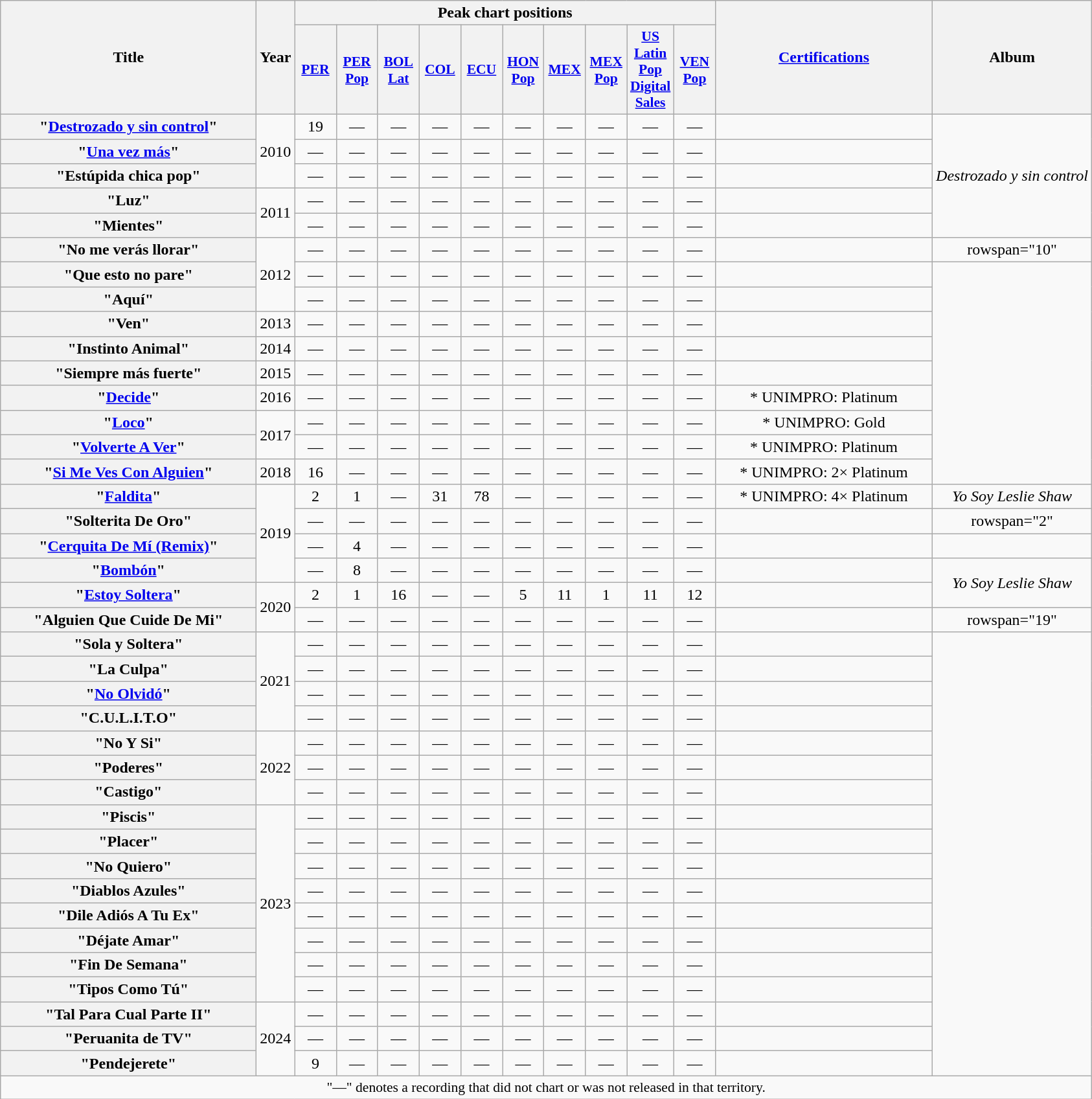<table class="wikitable plainrowheaders" style="text-align:center;">
<tr>
<th scope="col" rowspan="2" style="width:16em;">Title</th>
<th scope="col" rowspan="2" style="width:1em;">Year</th>
<th colspan="10" scope="col">Peak chart positions</th>
<th scope="col" rowspan="2" style="width:13.5em;"><a href='#'>Certifications</a></th>
<th scope="col" rowspan="2">Album</th>
</tr>
<tr>
<th scope="col" style="width:2.5em;font-size:90%;"><a href='#'>PER</a><br></th>
<th scope="col" style="width:2.5em;font-size:90%;"><a href='#'>PER Pop</a><br></th>
<th scope="col" style="width:2.5em;font-size:90%;"><a href='#'>BOL Lat</a><br></th>
<th scope="col" style="width:2.5em;font-size:90%;"><a href='#'>COL</a><br></th>
<th scope="col" style="width:2.5em;font-size:90%;"><a href='#'>ECU</a><br></th>
<th scope="col" style="width:2.5em;font-size:90%;"><a href='#'>HON Pop</a><br></th>
<th scope="col" style="width:2.5em;font-size:90%;"><a href='#'>MEX</a><br></th>
<th scope="col" style="width:2.5em;font-size:90%;"><a href='#'>MEX Pop</a><br></th>
<th scope="col" style="width:2.5em;font-size:90%;"><a href='#'>US Latin Pop Digital Sales</a><br></th>
<th scope="col" style="width:2.5em;font-size:90%;"><a href='#'>VEN Pop</a><br></th>
</tr>
<tr>
<th scope="row">"<a href='#'>Destrozado y sin control</a>"</th>
<td rowspan="3">2010</td>
<td>19</td>
<td>—</td>
<td>—</td>
<td>—</td>
<td>—</td>
<td>—</td>
<td>—</td>
<td>—</td>
<td>—</td>
<td>—</td>
<td></td>
<td rowspan="5"><em>Destrozado y sin control</em></td>
</tr>
<tr>
<th scope="row">"<a href='#'>Una vez más</a>"</th>
<td>—</td>
<td>—</td>
<td>—</td>
<td>—</td>
<td>—</td>
<td>—</td>
<td>—</td>
<td>—</td>
<td>—</td>
<td>—</td>
<td></td>
</tr>
<tr>
<th scope="row">"Estúpida chica pop"</th>
<td>—</td>
<td>—</td>
<td>—</td>
<td>—</td>
<td>—</td>
<td>—</td>
<td>—</td>
<td>—</td>
<td>—</td>
<td>—</td>
<td></td>
</tr>
<tr>
<th scope="row">"Luz"</th>
<td rowspan="2">2011</td>
<td>—</td>
<td>—</td>
<td>—</td>
<td>—</td>
<td>—</td>
<td>—</td>
<td>—</td>
<td>—</td>
<td>—</td>
<td>—</td>
<td></td>
</tr>
<tr>
<th scope="row">"Mientes"</th>
<td>—</td>
<td>—</td>
<td>—</td>
<td>—</td>
<td>—</td>
<td>—</td>
<td>—</td>
<td>—</td>
<td>—</td>
<td>—</td>
<td></td>
</tr>
<tr>
<th scope="row">"No me verás llorar"</th>
<td rowspan="3">2012</td>
<td>—</td>
<td>—</td>
<td>—</td>
<td>—</td>
<td>—</td>
<td>—</td>
<td>—</td>
<td>—</td>
<td>—</td>
<td>—</td>
<td></td>
<td>rowspan="10" </td>
</tr>
<tr>
<th scope="row">"Que esto no pare"</th>
<td>—</td>
<td>—</td>
<td>—</td>
<td>—</td>
<td>—</td>
<td>—</td>
<td>—</td>
<td>—</td>
<td>—</td>
<td>—</td>
<td></td>
</tr>
<tr>
<th scope="row">"Aquí" </th>
<td>—</td>
<td>—</td>
<td>—</td>
<td>—</td>
<td>—</td>
<td>—</td>
<td>—</td>
<td>—</td>
<td>—</td>
<td>—</td>
<td></td>
</tr>
<tr>
<th scope="row">"Ven"</th>
<td>2013</td>
<td>—</td>
<td>—</td>
<td>—</td>
<td>—</td>
<td>—</td>
<td>—</td>
<td>—</td>
<td>—</td>
<td>—</td>
<td>—</td>
<td></td>
</tr>
<tr>
<th scope="row">"Instinto Animal"</th>
<td>2014</td>
<td>—</td>
<td>—</td>
<td>—</td>
<td>—</td>
<td>—</td>
<td>—</td>
<td>—</td>
<td>—</td>
<td>—</td>
<td>—</td>
<td></td>
</tr>
<tr>
<th scope="row">"Siempre más fuerte"</th>
<td>2015</td>
<td>—</td>
<td>—</td>
<td>—</td>
<td>—</td>
<td>—</td>
<td>—</td>
<td>—</td>
<td>—</td>
<td>—</td>
<td>—</td>
<td></td>
</tr>
<tr>
<th scope="row">"<a href='#'>Decide</a>"</th>
<td>2016</td>
<td>—</td>
<td>—</td>
<td>—</td>
<td>—</td>
<td>—</td>
<td>—</td>
<td>—</td>
<td>—</td>
<td>—</td>
<td>—</td>
<td>* UNIMPRO: Platinum</td>
</tr>
<tr>
<th scope="row">"<a href='#'>Loco</a>"</th>
<td rowspan="2">2017</td>
<td>—</td>
<td>—</td>
<td>—</td>
<td>—</td>
<td>—</td>
<td>—</td>
<td>—</td>
<td>—</td>
<td>—</td>
<td>—</td>
<td>* UNIMPRO: Gold</td>
</tr>
<tr>
<th scope="row">"<a href='#'>Volverte A Ver</a>" </th>
<td>—</td>
<td>—</td>
<td>—</td>
<td>—</td>
<td>—</td>
<td>—</td>
<td>—</td>
<td>—</td>
<td>—</td>
<td>—</td>
<td>* UNIMPRO: Platinum</td>
</tr>
<tr>
<th scope="row">"<a href='#'>Si Me Ves Con Alguien</a>"</th>
<td>2018</td>
<td>16</td>
<td>—</td>
<td>—</td>
<td>—</td>
<td>—</td>
<td>—</td>
<td>—</td>
<td>—</td>
<td>—</td>
<td>—</td>
<td>* UNIMPRO: 2× Platinum</td>
</tr>
<tr>
<th scope="row">"<a href='#'>Faldita</a>" </th>
<td rowspan="4">2019</td>
<td>2</td>
<td>1</td>
<td>—</td>
<td>31</td>
<td>78</td>
<td>—</td>
<td>—</td>
<td>—</td>
<td>—</td>
<td>—</td>
<td>* UNIMPRO: 4× Platinum</td>
<td><em>Yo Soy Leslie Shaw</em></td>
</tr>
<tr>
<th scope="row">"Solterita De Oro" </th>
<td>—</td>
<td>—</td>
<td>—</td>
<td>—</td>
<td>—</td>
<td>—</td>
<td>—</td>
<td>—</td>
<td>—</td>
<td>—</td>
<td></td>
<td>rowspan="2" </td>
</tr>
<tr>
<th scope="row">"<a href='#'>Cerquita De Mí (Remix)</a>" </th>
<td>—</td>
<td>4</td>
<td>—</td>
<td>—</td>
<td>—</td>
<td>—</td>
<td>—</td>
<td>—</td>
<td>—</td>
<td>—</td>
<td></td>
</tr>
<tr>
<th scope="row">"<a href='#'>Bombón</a>"</th>
<td>—</td>
<td>8</td>
<td>—</td>
<td>—</td>
<td>—</td>
<td>—</td>
<td>—</td>
<td>—</td>
<td>—</td>
<td>—</td>
<td></td>
<td rowspan="2"><em>Yo Soy Leslie Shaw</em></td>
</tr>
<tr>
<th scope="row">"<a href='#'>Estoy Soltera</a>" </th>
<td rowspan="2">2020</td>
<td>2</td>
<td>1</td>
<td>16</td>
<td>—</td>
<td>—</td>
<td>5</td>
<td>11</td>
<td>1</td>
<td>11</td>
<td>12</td>
<td></td>
</tr>
<tr>
<th scope="row">"Alguien Que Cuide De Mi"</th>
<td>—</td>
<td>—</td>
<td>—</td>
<td>—</td>
<td>—</td>
<td>—</td>
<td>—</td>
<td>—</td>
<td>—</td>
<td>—</td>
<td></td>
<td>rowspan="19" </td>
</tr>
<tr>
<th scope="row">"Sola y Soltera" </th>
<td rowspan="4">2021</td>
<td>—</td>
<td>—</td>
<td>—</td>
<td>—</td>
<td>—</td>
<td>—</td>
<td>—</td>
<td>—</td>
<td>—</td>
<td>—</td>
<td></td>
</tr>
<tr>
<th scope="row">"La Culpa" </th>
<td>—</td>
<td>—</td>
<td>—</td>
<td>—</td>
<td>—</td>
<td>—</td>
<td>—</td>
<td>—</td>
<td>—</td>
<td>—</td>
<td></td>
</tr>
<tr>
<th scope="row">"<a href='#'>No Olvidó</a>"</th>
<td>—</td>
<td>—</td>
<td>—</td>
<td>—</td>
<td>—</td>
<td>—</td>
<td>—</td>
<td>—</td>
<td>—</td>
<td>—</td>
<td></td>
</tr>
<tr>
<th scope="row">"C.U.L.I.T.O" </th>
<td>—</td>
<td>—</td>
<td>—</td>
<td>—</td>
<td>—</td>
<td>—</td>
<td>—</td>
<td>—</td>
<td>—</td>
<td>—</td>
<td></td>
</tr>
<tr>
<th scope="row">"No Y Si" </th>
<td rowspan="3">2022</td>
<td>—</td>
<td>—</td>
<td>—</td>
<td>—</td>
<td>—</td>
<td>—</td>
<td>—</td>
<td>—</td>
<td>—</td>
<td>—</td>
<td></td>
</tr>
<tr>
<th scope="row">"Poderes"</th>
<td>—</td>
<td>—</td>
<td>—</td>
<td>—</td>
<td>—</td>
<td>—</td>
<td>—</td>
<td>—</td>
<td>—</td>
<td>—</td>
<td></td>
</tr>
<tr>
<th scope="row">"Castigo" </th>
<td>—</td>
<td>—</td>
<td>—</td>
<td>—</td>
<td>—</td>
<td>—</td>
<td>—</td>
<td>—</td>
<td>—</td>
<td>—</td>
<td></td>
</tr>
<tr>
<th scope="row">"Piscis"</th>
<td rowspan="8">2023</td>
<td>—</td>
<td>—</td>
<td>—</td>
<td>—</td>
<td>—</td>
<td>—</td>
<td>—</td>
<td>—</td>
<td>—</td>
<td>—</td>
<td></td>
</tr>
<tr>
<th scope="row">"Placer"</th>
<td>—</td>
<td>—</td>
<td>—</td>
<td>—</td>
<td>—</td>
<td>—</td>
<td>—</td>
<td>—</td>
<td>—</td>
<td>—</td>
<td></td>
</tr>
<tr>
<th scope="row">"No Quiero"</th>
<td>—</td>
<td>—</td>
<td>—</td>
<td>—</td>
<td>—</td>
<td>—</td>
<td>—</td>
<td>—</td>
<td>—</td>
<td>—</td>
<td></td>
</tr>
<tr>
<th scope="row">"Diablos Azules"</th>
<td>—</td>
<td>—</td>
<td>—</td>
<td>—</td>
<td>—</td>
<td>—</td>
<td>—</td>
<td>—</td>
<td>—</td>
<td>—</td>
<td></td>
</tr>
<tr>
<th scope="row">"Dile Adiós A Tu Ex"</th>
<td>—</td>
<td>—</td>
<td>—</td>
<td>—</td>
<td>—</td>
<td>—</td>
<td>—</td>
<td>—</td>
<td>—</td>
<td>—</td>
<td></td>
</tr>
<tr>
<th scope="row">"Déjate Amar"</th>
<td>—</td>
<td>—</td>
<td>—</td>
<td>—</td>
<td>—</td>
<td>—</td>
<td>—</td>
<td>—</td>
<td>—</td>
<td>—</td>
<td></td>
</tr>
<tr>
<th scope="row">"Fin De Semana"</th>
<td>—</td>
<td>—</td>
<td>—</td>
<td>—</td>
<td>—</td>
<td>—</td>
<td>—</td>
<td>—</td>
<td>—</td>
<td>—</td>
<td></td>
</tr>
<tr>
<th scope="row">"Tipos Como Tú"</th>
<td>—</td>
<td>—</td>
<td>—</td>
<td>—</td>
<td>—</td>
<td>—</td>
<td>—</td>
<td>—</td>
<td>—</td>
<td>—</td>
<td></td>
</tr>
<tr>
<th scope="row">"Tal Para Cual Parte II"</th>
<td rowspan="3">2024</td>
<td>—</td>
<td>—</td>
<td>—</td>
<td>—</td>
<td>—</td>
<td>—</td>
<td>—</td>
<td>—</td>
<td>—</td>
<td>—</td>
<td></td>
</tr>
<tr>
<th scope="row">"Peruanita de TV"</th>
<td>—</td>
<td>—</td>
<td>—</td>
<td>—</td>
<td>—</td>
<td>—</td>
<td>—</td>
<td>—</td>
<td>—</td>
<td>—</td>
<td></td>
</tr>
<tr>
<th scope="row">"Pendejerete"</th>
<td>9</td>
<td>—</td>
<td>—</td>
<td>—</td>
<td>—</td>
<td>—</td>
<td>—</td>
<td>—</td>
<td>—</td>
<td>—</td>
<td></td>
</tr>
<tr>
<td colspan="15" style="font-size:90%">"—" denotes a recording that did not chart or was not released in that territory.</td>
</tr>
</table>
